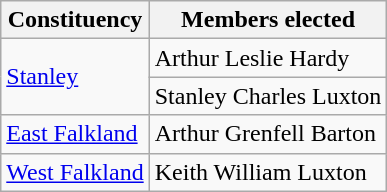<table class="wikitable">
<tr>
<th>Constituency</th>
<th>Members elected</th>
</tr>
<tr>
<td rowspan="2"><a href='#'>Stanley</a></td>
<td>Arthur Leslie Hardy</td>
</tr>
<tr>
<td>Stanley Charles Luxton</td>
</tr>
<tr>
<td><a href='#'>East Falkland</a></td>
<td>Arthur Grenfell Barton</td>
</tr>
<tr>
<td><a href='#'>West Falkland</a></td>
<td>Keith William Luxton</td>
</tr>
</table>
